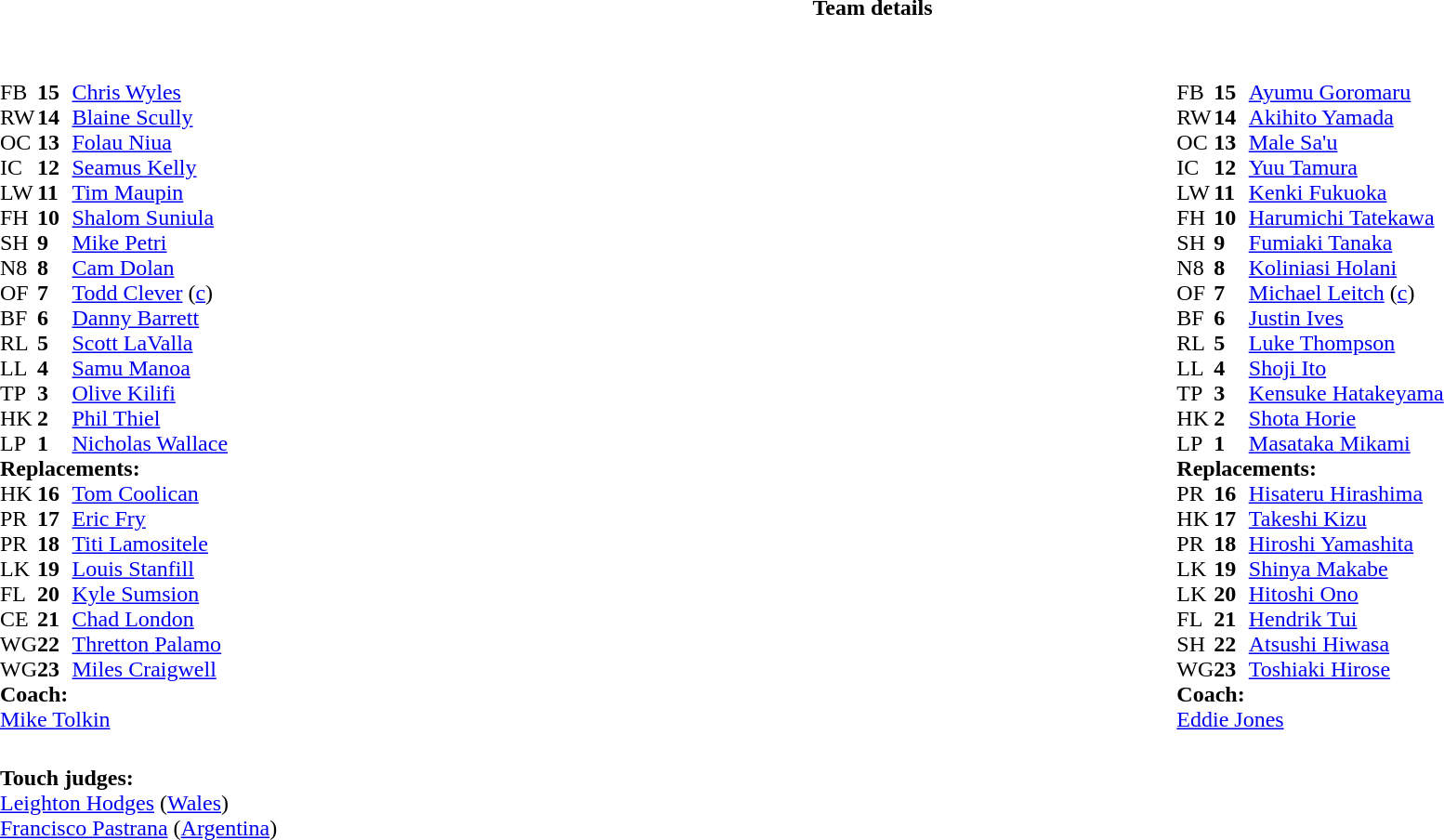<table border="0" width="100%" class="collapsible collapsed">
<tr>
<th>Team details</th>
</tr>
<tr>
<td><br><table style="width:100%;">
<tr>
<td style="vertical-align:top; width:50%"><br><table cellspacing="0" cellpadding="0">
<tr>
<th width="25"></th>
<th width="25"></th>
</tr>
<tr>
<td>FB</td>
<td><strong>15</strong></td>
<td><a href='#'>Chris Wyles</a></td>
</tr>
<tr>
<td>RW</td>
<td><strong>14</strong></td>
<td><a href='#'>Blaine Scully</a></td>
</tr>
<tr>
<td>OC</td>
<td><strong>13</strong></td>
<td><a href='#'>Folau Niua</a></td>
</tr>
<tr>
<td>IC</td>
<td><strong>12</strong></td>
<td><a href='#'>Seamus Kelly</a></td>
</tr>
<tr>
<td>LW</td>
<td><strong>11</strong></td>
<td><a href='#'>Tim Maupin</a></td>
</tr>
<tr>
<td>FH</td>
<td><strong>10</strong></td>
<td><a href='#'>Shalom Suniula</a></td>
</tr>
<tr>
<td>SH</td>
<td><strong>9</strong></td>
<td><a href='#'>Mike Petri</a></td>
</tr>
<tr>
<td>N8</td>
<td><strong>8</strong></td>
<td><a href='#'>Cam Dolan</a></td>
<td></td>
<td></td>
</tr>
<tr>
<td>OF</td>
<td><strong>7</strong></td>
<td><a href='#'>Todd Clever</a> (<a href='#'>c</a>)</td>
<td></td>
<td></td>
</tr>
<tr>
<td>BF</td>
<td><strong>6</strong></td>
<td><a href='#'>Danny Barrett</a></td>
</tr>
<tr>
<td>RL</td>
<td><strong>5</strong></td>
<td><a href='#'>Scott LaValla</a></td>
</tr>
<tr>
<td>LL</td>
<td><strong>4</strong></td>
<td><a href='#'>Samu Manoa</a></td>
</tr>
<tr>
<td>TP</td>
<td><strong>3</strong></td>
<td><a href='#'>Olive Kilifi</a></td>
<td></td>
<td></td>
</tr>
<tr>
<td>HK</td>
<td><strong>2</strong></td>
<td><a href='#'>Phil Thiel</a></td>
<td></td>
<td></td>
</tr>
<tr>
<td>LP</td>
<td><strong>1</strong></td>
<td><a href='#'>Nicholas Wallace</a></td>
<td></td>
<td></td>
</tr>
<tr>
<td colspan=3><strong>Replacements:</strong></td>
</tr>
<tr>
<td>HK</td>
<td><strong>16</strong></td>
<td><a href='#'>Tom Coolican</a></td>
<td></td>
<td></td>
</tr>
<tr>
<td>PR</td>
<td><strong>17</strong></td>
<td><a href='#'>Eric Fry</a></td>
<td></td>
<td></td>
</tr>
<tr>
<td>PR</td>
<td><strong>18</strong></td>
<td><a href='#'>Titi Lamositele</a></td>
<td></td>
<td></td>
</tr>
<tr>
<td>LK</td>
<td><strong>19</strong></td>
<td><a href='#'>Louis Stanfill</a></td>
<td></td>
<td></td>
</tr>
<tr>
<td>FL</td>
<td><strong>20</strong></td>
<td><a href='#'>Kyle Sumsion</a></td>
<td></td>
<td></td>
</tr>
<tr>
<td>CE</td>
<td><strong>21</strong></td>
<td><a href='#'>Chad London</a></td>
</tr>
<tr>
<td>WG</td>
<td><strong>22</strong></td>
<td><a href='#'>Thretton Palamo</a></td>
</tr>
<tr>
<td>WG</td>
<td><strong>23</strong></td>
<td><a href='#'>Miles Craigwell</a></td>
</tr>
<tr>
<td colspan=3><strong>Coach:</strong></td>
</tr>
<tr>
<td colspan="4"> <a href='#'>Mike Tolkin</a></td>
</tr>
</table>
</td>
<td style="vertical-align:top; width:50%"><br><table cellspacing="0" cellpadding="0" style="margin:auto">
<tr>
<th width="25"></th>
<th width="25"></th>
</tr>
<tr>
<td>FB</td>
<td><strong>15</strong></td>
<td><a href='#'>Ayumu Goromaru</a></td>
</tr>
<tr>
<td>RW</td>
<td><strong>14</strong></td>
<td><a href='#'>Akihito Yamada</a></td>
</tr>
<tr>
<td>OC</td>
<td><strong>13</strong></td>
<td><a href='#'>Male Sa'u</a></td>
</tr>
<tr>
<td>IC</td>
<td><strong>12</strong></td>
<td><a href='#'>Yuu Tamura</a></td>
</tr>
<tr>
<td>LW</td>
<td><strong>11</strong></td>
<td><a href='#'>Kenki Fukuoka</a></td>
</tr>
<tr>
<td>FH</td>
<td><strong>10</strong></td>
<td><a href='#'>Harumichi Tatekawa</a></td>
</tr>
<tr>
<td>SH</td>
<td><strong>9</strong></td>
<td><a href='#'>Fumiaki Tanaka</a></td>
<td></td>
<td></td>
</tr>
<tr>
<td>N8</td>
<td><strong>8</strong></td>
<td><a href='#'>Koliniasi Holani</a></td>
<td></td>
<td></td>
</tr>
<tr>
<td>OF</td>
<td><strong>7</strong></td>
<td><a href='#'>Michael Leitch</a> (<a href='#'>c</a>)</td>
</tr>
<tr>
<td>BF</td>
<td><strong>6</strong></td>
<td><a href='#'>Justin Ives</a></td>
</tr>
<tr>
<td>RL</td>
<td><strong>5</strong></td>
<td><a href='#'>Luke Thompson</a></td>
<td></td>
<td></td>
</tr>
<tr>
<td>LL</td>
<td><strong>4</strong></td>
<td><a href='#'>Shoji Ito</a></td>
<td></td>
<td></td>
</tr>
<tr>
<td>TP</td>
<td><strong>3</strong></td>
<td><a href='#'>Kensuke Hatakeyama</a></td>
</tr>
<tr>
<td>HK</td>
<td><strong>2</strong></td>
<td><a href='#'>Shota Horie</a></td>
</tr>
<tr>
<td>LP</td>
<td><strong>1</strong></td>
<td><a href='#'>Masataka Mikami</a></td>
<td></td>
<td></td>
</tr>
<tr>
<td colspan=3><strong>Replacements:</strong></td>
</tr>
<tr>
<td>PR</td>
<td><strong>16</strong></td>
<td><a href='#'>Hisateru Hirashima</a></td>
<td></td>
<td></td>
</tr>
<tr>
<td>HK</td>
<td><strong>17</strong></td>
<td><a href='#'>Takeshi Kizu</a></td>
</tr>
<tr>
<td>PR</td>
<td><strong>18</strong></td>
<td><a href='#'>Hiroshi Yamashita</a></td>
</tr>
<tr>
<td>LK</td>
<td><strong>19</strong></td>
<td><a href='#'>Shinya Makabe</a></td>
<td></td>
<td></td>
</tr>
<tr>
<td>LK</td>
<td><strong>20</strong></td>
<td><a href='#'>Hitoshi Ono</a></td>
<td></td>
<td></td>
</tr>
<tr>
<td>FL</td>
<td><strong>21</strong></td>
<td><a href='#'>Hendrik Tui</a></td>
<td></td>
<td></td>
</tr>
<tr>
<td>SH</td>
<td><strong>22</strong></td>
<td><a href='#'>Atsushi Hiwasa</a></td>
<td></td>
<td></td>
</tr>
<tr>
<td>WG</td>
<td><strong>23</strong></td>
<td><a href='#'>Toshiaki Hirose</a></td>
</tr>
<tr>
<td colspan=3><strong>Coach:</strong></td>
</tr>
<tr>
<td colspan="4"> <a href='#'>Eddie Jones</a></td>
</tr>
</table>
</td>
</tr>
</table>
<table style="width:100%">
<tr>
<td><br>
<strong>Touch judges:</strong>
<br><a href='#'>Leighton Hodges</a> (<a href='#'>Wales</a>)
<br><a href='#'>Francisco Pastrana</a> (<a href='#'>Argentina</a>)</td>
</tr>
</table>
</td>
</tr>
</table>
